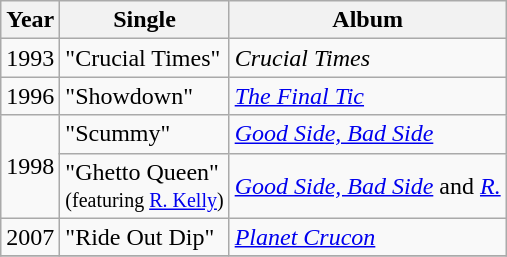<table class="wikitable plainrowheaders" style="text-align:center;">
<tr>
<th>Year</th>
<th>Single</th>
<th>Album</th>
</tr>
<tr>
<td align="center">1993</td>
<td align="left">"Crucial Times"</td>
<td align="left"><em>Crucial Times</em></td>
</tr>
<tr>
<td>1996</td>
<td align="left">"Showdown"</td>
<td align="left"><em><a href='#'>The Final Tic</a></em></td>
</tr>
<tr>
<td rowspan="2" align="center">1998</td>
<td align="left">"Scummy"</td>
<td align="left"><em><a href='#'>Good Side, Bad Side</a></em></td>
</tr>
<tr>
<td align="left">"Ghetto Queen"<br><small>(featuring <a href='#'>R. Kelly</a>)</small></td>
<td><em><a href='#'>Good Side, Bad Side</a></em> and <em><a href='#'>R.</a></em></td>
</tr>
<tr>
<td>2007</td>
<td align="left">"Ride Out Dip"</td>
<td align="left"><em><a href='#'>Planet Crucon</a></em></td>
</tr>
<tr>
</tr>
</table>
